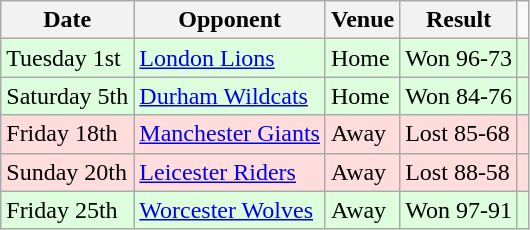<table class="wikitable">
<tr>
<th>Date</th>
<th>Opponent</th>
<th>Venue</th>
<th>Result</th>
</tr>
<tr style="background: #ddffdd;">
<td>Tuesday 1st</td>
<td><a href='#'>London Lions</a></td>
<td>Home</td>
<td>Won 96-73</td>
<td style="text-align:center;"></td>
</tr>
<tr style="background: #ddffdd;">
<td>Saturday 5th</td>
<td><a href='#'>Durham Wildcats</a></td>
<td>Home</td>
<td>Won 84-76</td>
<td style="text-align:center;"></td>
</tr>
<tr style="background: #ffdddd;">
<td>Friday 18th</td>
<td><a href='#'>Manchester Giants</a></td>
<td>Away</td>
<td>Lost 85-68</td>
<td style="text-align:center;"></td>
</tr>
<tr style="background: #ffdddd;">
<td>Sunday 20th</td>
<td><a href='#'>Leicester Riders</a></td>
<td>Away</td>
<td>Lost 88-58</td>
<td style="text-align:center;"></td>
</tr>
<tr style="background: #ddffdd;">
<td>Friday 25th</td>
<td><a href='#'>Worcester Wolves</a></td>
<td>Away</td>
<td>Won 97-91</td>
<td style="text-align:center;"></td>
</tr>
</table>
